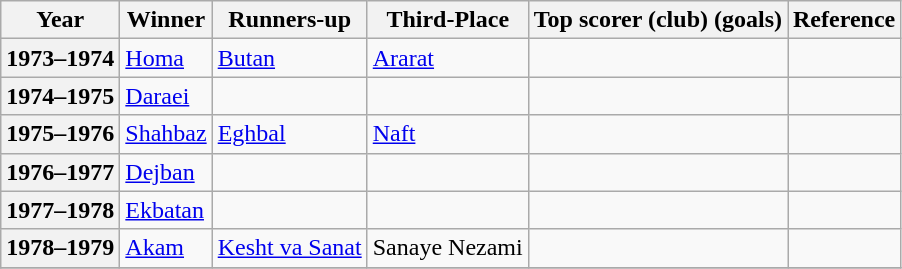<table class="wikitable">
<tr>
<th>Year</th>
<th>Winner</th>
<th>Runners-up</th>
<th>Third-Place</th>
<th>Top scorer (club) (goals)</th>
<th>Reference</th>
</tr>
<tr>
<th><strong>1973–1974</strong></th>
<td><a href='#'>Homa</a></td>
<td><a href='#'>Butan</a></td>
<td><a href='#'>Ararat</a></td>
<td></td>
<td></td>
</tr>
<tr>
<th><strong>1974–1975</strong></th>
<td><a href='#'>Daraei</a></td>
<td></td>
<td></td>
<td></td>
<td></td>
</tr>
<tr>
<th><strong>1975–1976</strong></th>
<td><a href='#'>Shahbaz</a></td>
<td><a href='#'>Eghbal</a></td>
<td><a href='#'>Naft</a></td>
<td></td>
<td></td>
</tr>
<tr>
<th><strong>1976–1977</strong></th>
<td><a href='#'>Dejban</a></td>
<td></td>
<td></td>
<td></td>
<td></td>
</tr>
<tr>
<th><strong>1977–1978</strong></th>
<td><a href='#'>Ekbatan</a></td>
<td></td>
<td></td>
<td></td>
<td></td>
</tr>
<tr>
<th><strong>1978–1979</strong></th>
<td><a href='#'>Akam</a></td>
<td><a href='#'>Kesht va Sanat</a></td>
<td>Sanaye Nezami</td>
<td></td>
<td></td>
</tr>
<tr>
</tr>
</table>
